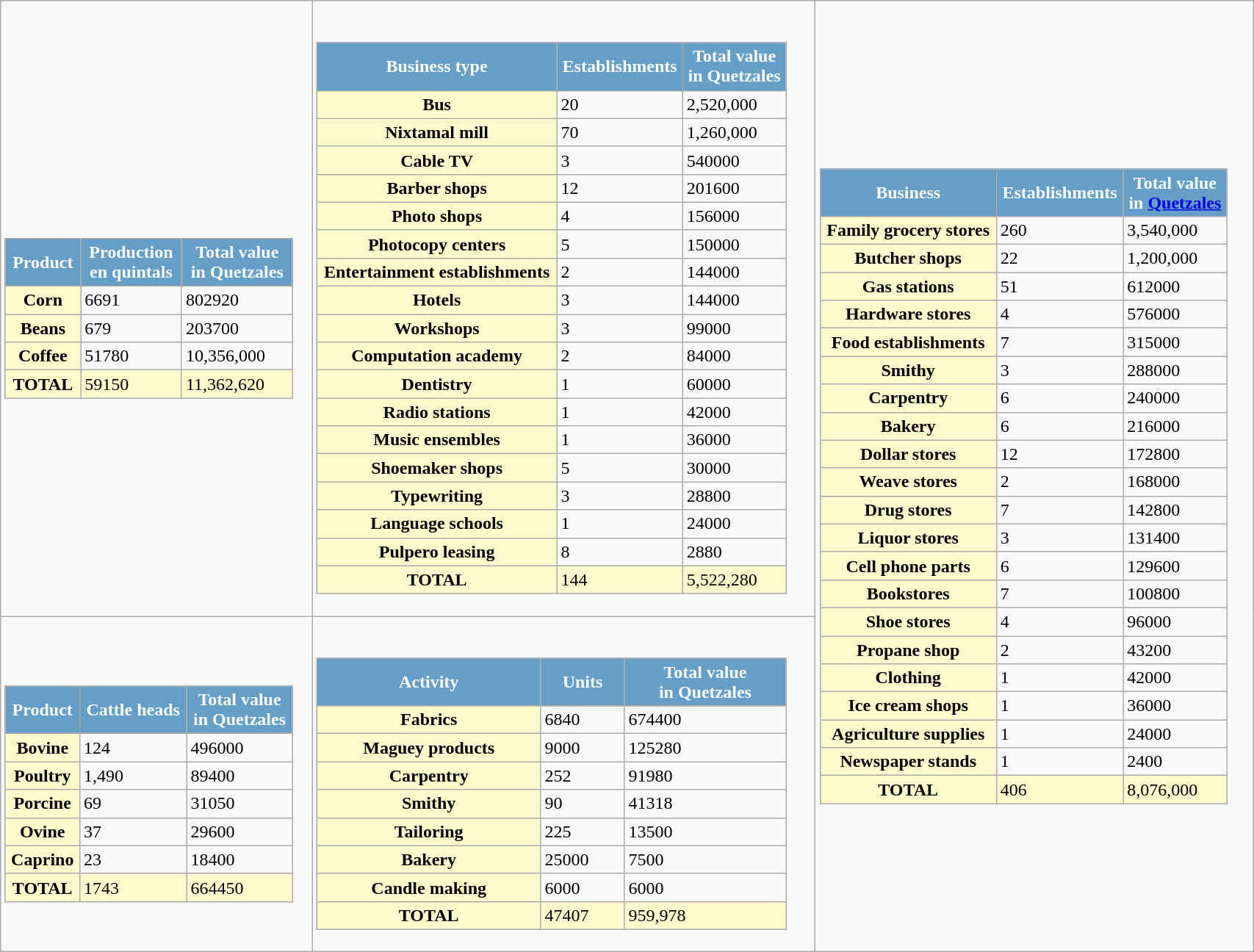<table class=wikitable width=90%>
<tr>
<td><div><br><table class="mw-collapsible mw-collapsed wikitable" width=95%>
<tr style="color:white;">
<th style="background:#659ec7;" align=center>Product</th>
<th style="background:#659ec7;" align=center>Production<br>en quintals</th>
<th style="background:#659ec7;" align=center>Total value<br>in Quetzales</th>
</tr>
<tr>
<th style="background:lemonchiffon;">Corn</th>
<td>6691</td>
<td>802920</td>
</tr>
<tr>
<th style="background:lemonchiffon;">Beans</th>
<td>679</td>
<td>203700</td>
</tr>
<tr>
<th style="background:lemonchiffon;">Coffee</th>
<td>51780</td>
<td>10,356,000</td>
</tr>
<tr style="background:lemonchiffon;">
<th style="background:lemonchiffon;">TOTAL</th>
<td>59150</td>
<td>11,362,620</td>
</tr>
</table>
</div></td>
<td><div><br><table class="mw-collapsible mw-collapsed wikitable" width=95%>
<tr style="color:white;">
<th style="background:#659ec7;" align=center>Business type</th>
<th style="background:#659ec7;" align=center>Establishments</th>
<th style="background:#659ec7;" align=center>Total value<br> in Quetzales</th>
</tr>
<tr>
<th style="background:lemonchiffon;">Bus</th>
<td>20</td>
<td>2,520,000</td>
</tr>
<tr>
<th style="background:lemonchiffon;">Nixtamal mill</th>
<td>70</td>
<td>1,260,000</td>
</tr>
<tr>
<th style="background:lemonchiffon;">Cable TV</th>
<td>3</td>
<td>540000</td>
</tr>
<tr>
<th style="background:lemonchiffon;">Barber shops</th>
<td>12</td>
<td>201600</td>
</tr>
<tr>
<th style="background:lemonchiffon;">Photo shops</th>
<td>4</td>
<td>156000</td>
</tr>
<tr>
<th style="background:lemonchiffon;">Photocopy centers</th>
<td>5</td>
<td>150000</td>
</tr>
<tr>
<th style="background:lemonchiffon;">Entertainment establishments</th>
<td>2</td>
<td>144000</td>
</tr>
<tr>
<th style="background:lemonchiffon;">Hotels</th>
<td>3</td>
<td>144000</td>
</tr>
<tr>
<th style="background:lemonchiffon;">Workshops</th>
<td>3</td>
<td>99000</td>
</tr>
<tr>
<th style="background:lemonchiffon;">Computation academy</th>
<td>2</td>
<td>84000</td>
</tr>
<tr>
<th style="background:lemonchiffon;">Dentistry</th>
<td>1</td>
<td>60000</td>
</tr>
<tr>
<th style="background:lemonchiffon;">Radio stations</th>
<td>1</td>
<td>42000</td>
</tr>
<tr>
<th style="background:lemonchiffon;">Music ensembles</th>
<td>1</td>
<td>36000</td>
</tr>
<tr>
<th style="background:lemonchiffon;">Shoemaker shops</th>
<td>5</td>
<td>30000</td>
</tr>
<tr>
<th style="background:lemonchiffon;">Typewriting</th>
<td>3</td>
<td>28800</td>
</tr>
<tr>
<th style="background:lemonchiffon;">Language schools</th>
<td>1</td>
<td>24000</td>
</tr>
<tr>
<th style="background:lemonchiffon;">Pulpero leasing</th>
<td>8</td>
<td>2880</td>
</tr>
<tr style="background:lemonchiffon;">
<th style="background:lemonchiffon;">TOTAL</th>
<td>144</td>
<td>5,522,280</td>
</tr>
</table>
</div></td>
<td rowspan=3><div><br><table class="mw-collapsible mw-collapsed wikitable" width=95%>
<tr style="color:white;">
<th style="background:#659ec7;" align=center>Business</th>
<th style="background:#659ec7;" align=center>Establishments</th>
<th style="background:#659ec7;" align=center>Total value <br> in <a href='#'>Quetzales</a></th>
</tr>
<tr>
<th style="background:lemonchiffon;">Family grocery stores</th>
<td>260</td>
<td>3,540,000</td>
</tr>
<tr>
<th style="background:lemonchiffon;">Butcher shops</th>
<td>22</td>
<td>1,200,000</td>
</tr>
<tr>
<th style="background:lemonchiffon;">Gas stations</th>
<td>51</td>
<td>612000</td>
</tr>
<tr>
<th style="background:lemonchiffon;">Hardware stores</th>
<td>4</td>
<td>576000</td>
</tr>
<tr>
<th style="background:lemonchiffon;">Food establishments</th>
<td>7</td>
<td>315000</td>
</tr>
<tr>
<th style="background:lemonchiffon;">Smithy</th>
<td>3</td>
<td>288000</td>
</tr>
<tr>
<th style="background:lemonchiffon;">Carpentry</th>
<td>6</td>
<td>240000</td>
</tr>
<tr>
<th style="background:lemonchiffon;">Bakery</th>
<td>6</td>
<td>216000</td>
</tr>
<tr>
<th style="background:lemonchiffon;">Dollar stores</th>
<td>12</td>
<td>172800</td>
</tr>
<tr>
<th style="background:lemonchiffon;">Weave stores</th>
<td>2</td>
<td>168000</td>
</tr>
<tr>
<th style="background:lemonchiffon;">Drug stores</th>
<td>7</td>
<td>142800</td>
</tr>
<tr>
<th style="background:lemonchiffon;">Liquor stores</th>
<td>3</td>
<td>131400</td>
</tr>
<tr>
<th style="background:lemonchiffon;">Cell phone parts</th>
<td>6</td>
<td>129600</td>
</tr>
<tr>
<th style="background:lemonchiffon;">Bookstores</th>
<td>7</td>
<td>100800</td>
</tr>
<tr>
<th style="background:lemonchiffon;">Shoe stores</th>
<td>4</td>
<td>96000</td>
</tr>
<tr>
<th style="background:lemonchiffon;">Propane shop</th>
<td>2</td>
<td>43200</td>
</tr>
<tr>
<th style="background:lemonchiffon;">Clothing</th>
<td>1</td>
<td>42000</td>
</tr>
<tr>
<th style="background:lemonchiffon;">Ice cream shops</th>
<td>1</td>
<td>36000</td>
</tr>
<tr>
<th style="background:lemonchiffon;">Agriculture supplies</th>
<td>1</td>
<td>24000</td>
</tr>
<tr>
<th style="background:lemonchiffon;">Newspaper stands</th>
<td>1</td>
<td>2400</td>
</tr>
<tr style="background:lemonchiffon;">
<th style="background:lemonchiffon;">TOTAL</th>
<td>406</td>
<td>8,076,000</td>
</tr>
</table>
</div></td>
</tr>
<tr>
<td><div><br><table class="mw-collapsible mw-collapsed wikitable" width=95%>
<tr style="color:white;">
<th style="background:#659ec7;" align=center>Product</th>
<th style="background:#659ec7;" align=center>Cattle heads</th>
<th style="background:#659ec7;" align=center>Total value<br>in Quetzales</th>
</tr>
<tr>
<th style="background:lemonchiffon;">Bovine</th>
<td>124</td>
<td>496000</td>
</tr>
<tr>
<th style="background:lemonchiffon;">Poultry</th>
<td>1,490</td>
<td>89400</td>
</tr>
<tr>
<th style="background:lemonchiffon;">Porcine</th>
<td>69</td>
<td>31050</td>
</tr>
<tr>
<th style="background:lemonchiffon;">Ovine</th>
<td>37</td>
<td>29600</td>
</tr>
<tr>
<th style="background:lemonchiffon;">Caprino</th>
<td>23</td>
<td>18400</td>
</tr>
<tr style="background:lemonchiffon;">
<th style="background:lemonchiffon;">TOTAL</th>
<td>1743</td>
<td>664450</td>
</tr>
</table>
</div></td>
<td><div><br><table class="mw-collapsible mw-collapsed wikitable" width=95%>
<tr style="color:white;">
<th style="background:#659ec7;" align=center>Activity</th>
<th style="background:#659ec7;" align=center>Units</th>
<th style="background:#659ec7;" align=center>Total value<br> in Quetzales</th>
</tr>
<tr>
<th style="background:lemonchiffon;">Fabrics</th>
<td>6840</td>
<td>674400</td>
</tr>
<tr>
<th style="background:lemonchiffon;">Maguey products</th>
<td>9000</td>
<td>125280</td>
</tr>
<tr>
<th style="background:lemonchiffon;">Carpentry</th>
<td>252</td>
<td>91980</td>
</tr>
<tr>
<th style="background:lemonchiffon;">Smithy</th>
<td>90</td>
<td>41318</td>
</tr>
<tr>
<th style="background:lemonchiffon;">Tailoring</th>
<td>225</td>
<td>13500</td>
</tr>
<tr>
<th style="background:lemonchiffon;">Bakery</th>
<td>25000</td>
<td>7500</td>
</tr>
<tr>
<th style="background:lemonchiffon;">Candle making</th>
<td>6000</td>
<td>6000</td>
</tr>
<tr style="background:lemonchiffon;">
<th style="background:lemonchiffon;">TOTAL</th>
<td>47407</td>
<td>959,978</td>
</tr>
</table>
</div></td>
</tr>
</table>
